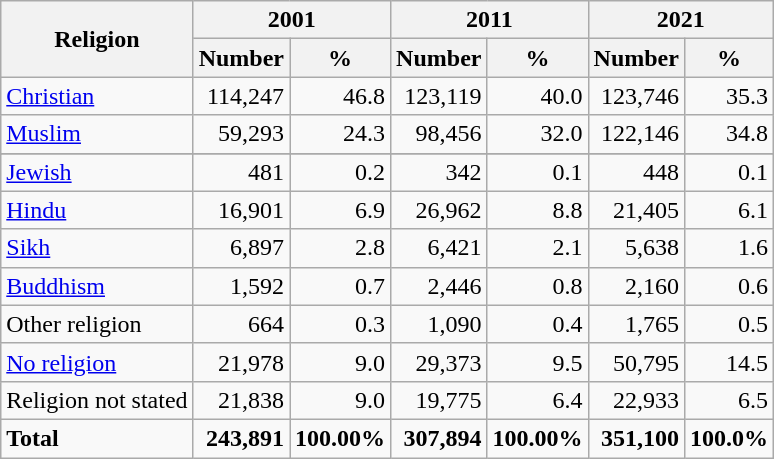<table class="wikitable sortable" style="text-align:right">
<tr>
<th rowspan="2">Religion</th>
<th colspan="2">2001</th>
<th colspan="2">2011</th>
<th colspan="2">2021</th>
</tr>
<tr>
<th>Number</th>
<th>%</th>
<th>Number</th>
<th>%</th>
<th>Number</th>
<th>%</th>
</tr>
<tr>
<td style="text-align:left"><a href='#'>Christian</a></td>
<td>114,247</td>
<td>46.8</td>
<td>123,119</td>
<td>40.0</td>
<td>123,746</td>
<td>35.3</td>
</tr>
<tr>
<td style="text-align:left"><a href='#'>Muslim</a></td>
<td>59,293</td>
<td>24.3</td>
<td>98,456</td>
<td>32.0</td>
<td>122,146</td>
<td>34.8</td>
</tr>
<tr>
</tr>
<tr>
<td style="text-align:left"><a href='#'>Jewish</a></td>
<td>481</td>
<td>0.2</td>
<td>342</td>
<td>0.1</td>
<td>448</td>
<td>0.1</td>
</tr>
<tr>
<td style="text-align:left"><a href='#'>Hindu</a></td>
<td>16,901</td>
<td>6.9</td>
<td>26,962</td>
<td>8.8</td>
<td>21,405</td>
<td>6.1</td>
</tr>
<tr>
<td style="text-align:left"><a href='#'>Sikh</a></td>
<td>6,897</td>
<td>2.8</td>
<td>6,421</td>
<td>2.1</td>
<td>5,638</td>
<td>1.6</td>
</tr>
<tr>
<td style="text-align:left"><a href='#'>Buddhism</a></td>
<td>1,592</td>
<td>0.7</td>
<td>2,446</td>
<td>0.8</td>
<td>2,160</td>
<td>0.6</td>
</tr>
<tr>
<td style="text-align:left">Other religion</td>
<td>664</td>
<td>0.3</td>
<td>1,090</td>
<td>0.4</td>
<td>1,765</td>
<td>0.5</td>
</tr>
<tr>
<td style="text-align:left"><a href='#'>No religion</a></td>
<td>21,978</td>
<td>9.0</td>
<td>29,373</td>
<td>9.5</td>
<td>50,795</td>
<td>14.5</td>
</tr>
<tr>
<td style="text-align:left">Religion not stated</td>
<td>21,838</td>
<td>9.0</td>
<td>19,775</td>
<td>6.4</td>
<td>22,933</td>
<td>6.5</td>
</tr>
<tr style="font-weight:bold;">
<td style="text-align:left">Total</td>
<td>243,891</td>
<td>100.00%</td>
<td>307,894</td>
<td>100.00%</td>
<td>351,100</td>
<td>100.0%</td>
</tr>
</table>
